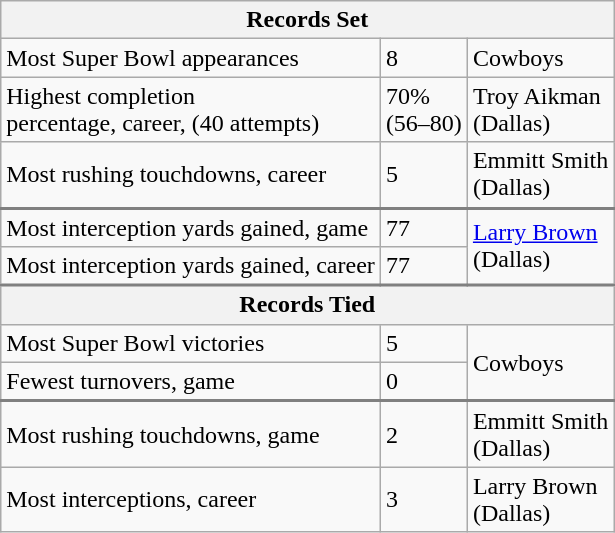<table class="wikitable">
<tr>
<th colspan=3>Records Set</th>
</tr>
<tr>
<td>Most Super Bowl appearances</td>
<td>8</td>
<td>Cowboys</td>
</tr>
<tr>
<td>Highest completion<br>percentage, career, (40 attempts)</td>
<td>70%<br>(56–80)</td>
<td>Troy Aikman<br>(Dallas)</td>
</tr>
<tr style="border-bottom: 2px solid gray">
<td>Most rushing touchdowns, career</td>
<td>5</td>
<td>Emmitt Smith<br>(Dallas)</td>
</tr>
<tr>
<td>Most interception yards gained, game</td>
<td>77</td>
<td rowspan=2><a href='#'>Larry Brown</a><br>(Dallas)</td>
</tr>
<tr style="border-bottom: 2px solid gray">
<td>Most interception yards gained, career</td>
<td>77</td>
</tr>
<tr>
<th colspan=3>Records Tied</th>
</tr>
<tr>
<td>Most Super Bowl victories</td>
<td>5</td>
<td rowspan=2>Cowboys</td>
</tr>
<tr style="border-bottom: 2px solid gray">
<td>Fewest turnovers, game</td>
<td>0</td>
</tr>
<tr>
<td>Most rushing touchdowns, game</td>
<td>2</td>
<td>Emmitt Smith<br>(Dallas)</td>
</tr>
<tr>
<td>Most interceptions, career</td>
<td>3</td>
<td>Larry Brown<br>(Dallas)</td>
</tr>
</table>
